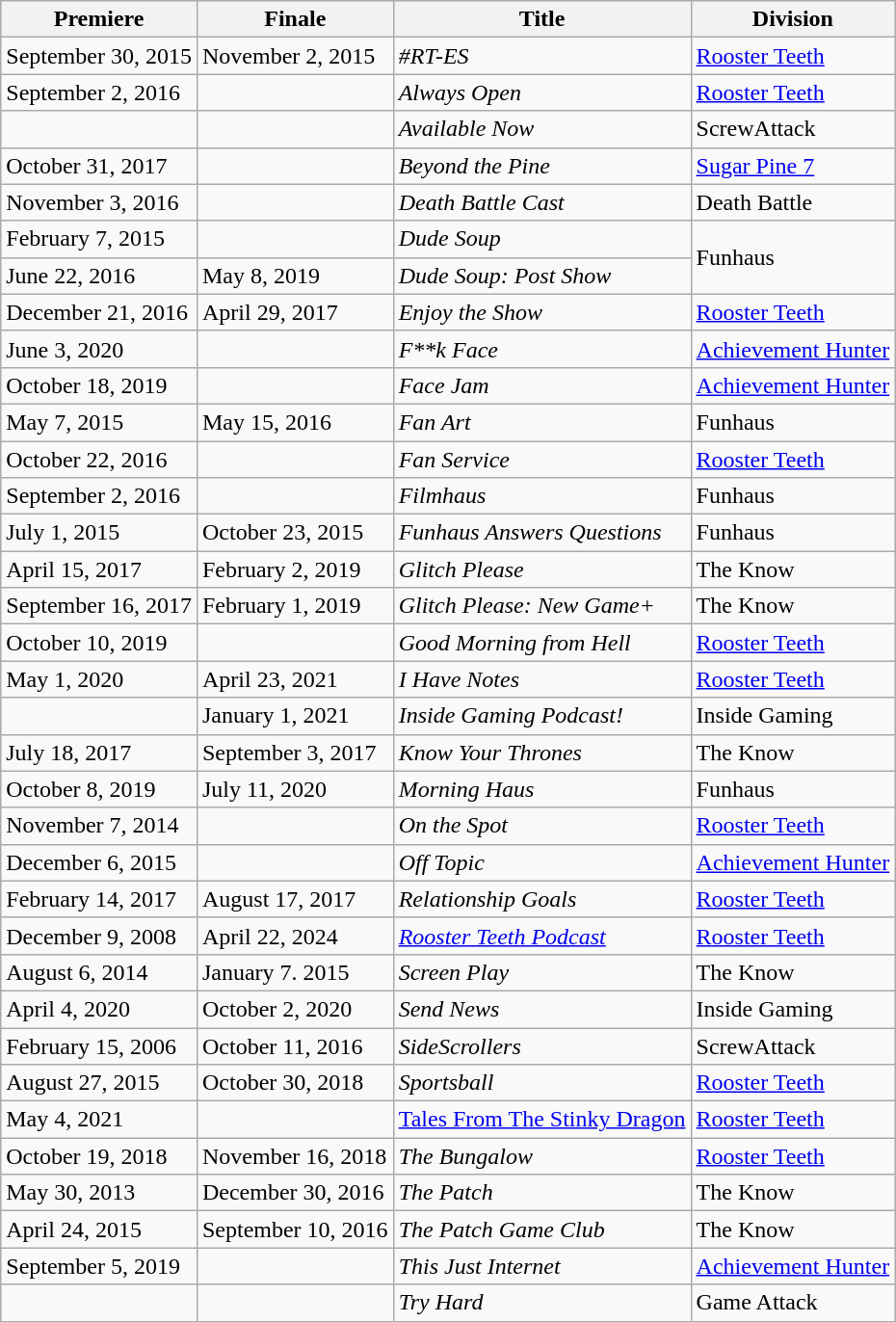<table class="wikitable sortable">
<tr>
<th>Premiere</th>
<th>Finale</th>
<th>Title</th>
<th>Division</th>
</tr>
<tr>
<td>September 30, 2015</td>
<td>November 2, 2015</td>
<td><em>#RT-ES</em></td>
<td><a href='#'>Rooster Teeth</a></td>
</tr>
<tr>
<td>September 2, 2016</td>
<td></td>
<td><em>Always Open</em></td>
<td><a href='#'>Rooster Teeth</a></td>
</tr>
<tr>
<td></td>
<td></td>
<td><em>Available Now</em></td>
<td>ScrewAttack</td>
</tr>
<tr>
<td>October 31, 2017</td>
<td></td>
<td><em>Beyond the Pine</em></td>
<td><a href='#'>Sugar Pine 7</a></td>
</tr>
<tr>
<td>November 3, 2016</td>
<td></td>
<td><em>Death Battle Cast</em></td>
<td>Death Battle</td>
</tr>
<tr>
<td>February 7, 2015</td>
<td></td>
<td><em>Dude Soup</em></td>
<td rowspan="2">Funhaus</td>
</tr>
<tr>
<td>June 22, 2016</td>
<td>May 8, 2019</td>
<td><em>Dude Soup: Post Show</em></td>
</tr>
<tr>
<td>December 21, 2016</td>
<td>April 29, 2017</td>
<td><em>Enjoy the Show</em></td>
<td><a href='#'>Rooster Teeth</a></td>
</tr>
<tr>
<td>June 3, 2020</td>
<td></td>
<td><em>F**k Face</em></td>
<td><a href='#'>Achievement Hunter</a></td>
</tr>
<tr>
<td>October 18, 2019</td>
<td></td>
<td><em>Face Jam</em></td>
<td><a href='#'>Achievement Hunter</a></td>
</tr>
<tr>
<td>May 7, 2015</td>
<td>May 15, 2016</td>
<td><em>Fan Art</em></td>
<td>Funhaus</td>
</tr>
<tr>
<td>October 22, 2016</td>
<td></td>
<td><em>Fan Service</em></td>
<td><a href='#'>Rooster Teeth</a></td>
</tr>
<tr>
<td>September 2, 2016</td>
<td></td>
<td><em>Filmhaus</em></td>
<td>Funhaus</td>
</tr>
<tr>
<td>July 1, 2015</td>
<td>October 23, 2015</td>
<td><em>Funhaus Answers Questions</em></td>
<td>Funhaus</td>
</tr>
<tr>
<td>April 15, 2017</td>
<td>February 2, 2019</td>
<td><em>Glitch Please</em></td>
<td>The Know</td>
</tr>
<tr>
<td>September 16, 2017</td>
<td>February 1, 2019</td>
<td><em>Glitch Please: New Game+</em></td>
<td>The Know</td>
</tr>
<tr>
<td>October 10, 2019</td>
<td></td>
<td><em>Good Morning from Hell</em></td>
<td><a href='#'>Rooster Teeth</a></td>
</tr>
<tr>
<td>May 1, 2020</td>
<td>April 23, 2021</td>
<td><em>I Have Notes</em></td>
<td><a href='#'>Rooster Teeth</a></td>
</tr>
<tr>
<td></td>
<td>January 1, 2021</td>
<td><em>Inside Gaming Podcast!</em></td>
<td>Inside Gaming</td>
</tr>
<tr>
<td>July 18, 2017</td>
<td>September 3, 2017</td>
<td><em>Know Your Thrones</em></td>
<td>The Know</td>
</tr>
<tr>
<td>October 8, 2019</td>
<td>July 11, 2020</td>
<td><em>Morning Haus</em></td>
<td>Funhaus</td>
</tr>
<tr>
<td>November 7, 2014</td>
<td></td>
<td><em>On the Spot</em></td>
<td><a href='#'>Rooster Teeth</a></td>
</tr>
<tr>
<td>December 6, 2015</td>
<td></td>
<td><em>Off Topic</em></td>
<td><a href='#'>Achievement Hunter</a></td>
</tr>
<tr>
<td>February 14, 2017</td>
<td>August 17, 2017</td>
<td><em>Relationship Goals</em></td>
<td><a href='#'>Rooster Teeth</a></td>
</tr>
<tr>
<td>December 9, 2008</td>
<td>April 22, 2024</td>
<td><em><a href='#'>Rooster Teeth Podcast</a></em></td>
<td><a href='#'>Rooster Teeth</a></td>
</tr>
<tr>
<td>August 6, 2014</td>
<td>January 7. 2015</td>
<td><em>Screen Play</em></td>
<td>The Know</td>
</tr>
<tr>
<td>April 4, 2020</td>
<td>October 2, 2020</td>
<td><em>Send News</em></td>
<td>Inside Gaming</td>
</tr>
<tr>
<td>February 15, 2006</td>
<td>October 11, 2016</td>
<td><em>SideScrollers</em></td>
<td>ScrewAttack</td>
</tr>
<tr>
<td>August 27, 2015</td>
<td>October 30, 2018</td>
<td><em>Sportsball</em></td>
<td><a href='#'>Rooster Teeth</a></td>
</tr>
<tr>
<td>May 4, 2021</td>
<td></td>
<td><a href='#'>Tales From The Stinky Dragon</a></td>
<td><a href='#'>Rooster Teeth</a></td>
</tr>
<tr>
<td>October 19, 2018</td>
<td>November 16, 2018</td>
<td><em>The Bungalow</em></td>
<td><a href='#'>Rooster Teeth</a></td>
</tr>
<tr>
<td>May 30, 2013</td>
<td>December 30, 2016</td>
<td><em>The Patch</em></td>
<td>The Know</td>
</tr>
<tr>
<td>April 24, 2015</td>
<td>September 10, 2016</td>
<td><em>The Patch Game Club</em></td>
<td>The Know</td>
</tr>
<tr>
<td>September 5, 2019</td>
<td></td>
<td><em>This Just Internet</em></td>
<td><a href='#'>Achievement Hunter</a></td>
</tr>
<tr>
<td></td>
<td></td>
<td><em>Try Hard</em></td>
<td>Game Attack</td>
</tr>
</table>
